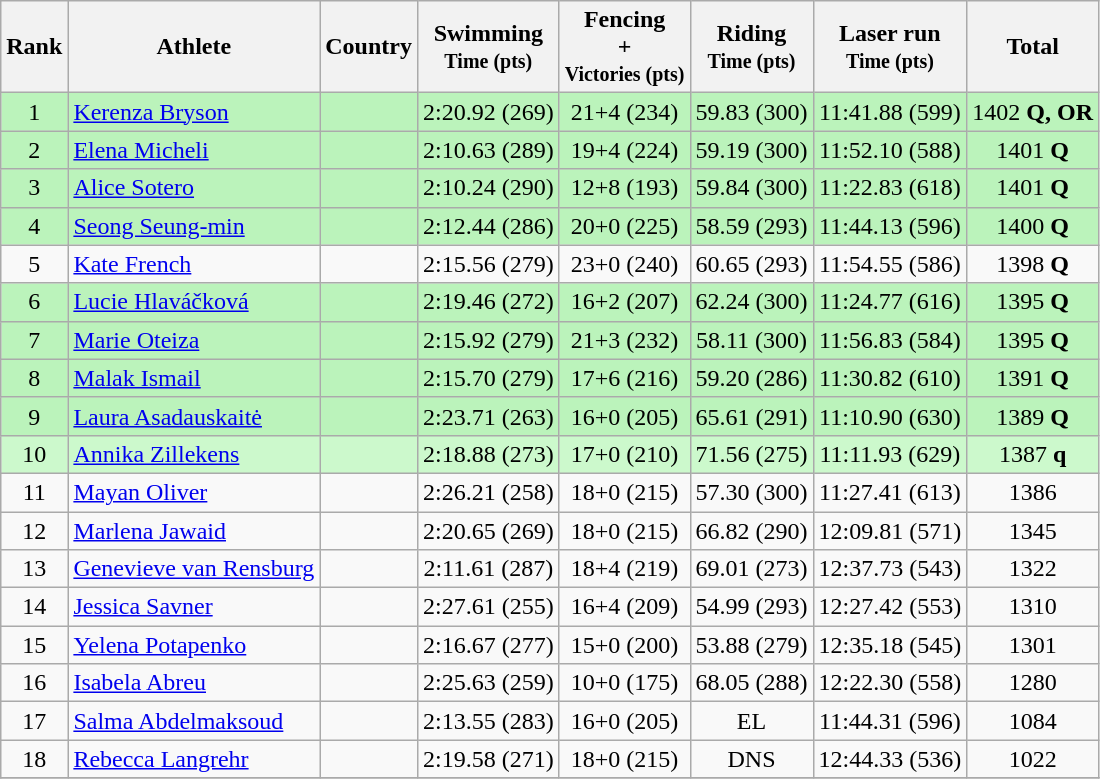<table style="text-align:center" class="wikitable sortable">
<tr>
<th>Rank</th>
<th>Athlete</th>
<th>Country</th>
<th>Swimming<br><small>Time (pts)</small></th>
<th>Fencing<br>+<br><small>Victories (pts)</small></th>
<th>Riding<br><small>Time (pts)</small></th>
<th>Laser run<br><small>Time (pts)</small></th>
<th>Total</th>
</tr>
<tr bgcolor=#bbf3bb>
<td>1</td>
<td align=left><a href='#'>Kerenza Bryson</a></td>
<td align="left"></td>
<td>2:20.92 (269)</td>
<td>21+4 (234)</td>
<td data-sort-value=300>59.83 (300)</td>
<td>11:41.88 (599)</td>
<td>1402 <strong>Q, OR</strong></td>
</tr>
<tr bgcolor=#bbf3bb>
<td>2</td>
<td align=left><a href='#'>Elena Micheli</a></td>
<td align="left"></td>
<td>2:10.63 (289)</td>
<td>19+4 (224)</td>
<td data-sort-value=300>59.19 (300)</td>
<td>11:52.10 (588)</td>
<td>1401 <strong>Q</strong></td>
</tr>
<tr bgcolor=#bbf3bb>
<td>3</td>
<td align=left><a href='#'>Alice Sotero</a></td>
<td align="left"></td>
<td>2:10.24 (290)</td>
<td>12+8 (193)</td>
<td data-sort-value=300>59.84 (300)</td>
<td>11:22.83 (618)</td>
<td>1401 <strong>Q</strong></td>
</tr>
<tr bgcolor=#bbf3bb>
<td>4</td>
<td align=left><a href='#'>Seong Seung-min</a></td>
<td align="left"></td>
<td>2:12.44 (286)</td>
<td>20+0 (225)</td>
<td data-sort-value=293>58.59 (293)</td>
<td>11:44.13 (596)</td>
<td>1400 <strong>Q</strong></td>
</tr>
<tr>
<td>5</td>
<td align=left><a href='#'>Kate French</a></td>
<td align="left"></td>
<td>2:15.56 (279)</td>
<td>23+0 (240)</td>
<td data-sort-value=293>60.65 (293)</td>
<td>11:54.55 (586)</td>
<td>1398 <strong>Q</strong></td>
</tr>
<tr bgcolor=#bbf3bb>
<td>6</td>
<td align=left><a href='#'>Lucie Hlaváčková</a></td>
<td align="left"></td>
<td>2:19.46 (272)</td>
<td>16+2 (207)</td>
<td data-sort-value=300>62.24 (300)</td>
<td>11:24.77 (616)</td>
<td>1395 <strong>Q</strong></td>
</tr>
<tr bgcolor=#bbf3bb>
<td>7</td>
<td align=left><a href='#'>Marie Oteiza</a></td>
<td align="left"></td>
<td>2:15.92 (279)</td>
<td>21+3 (232)</td>
<td data-sort-value=300>58.11 (300)</td>
<td>11:56.83 (584)</td>
<td>1395 <strong>Q</strong></td>
</tr>
<tr bgcolor=#bbf3bb>
<td>8</td>
<td align=left><a href='#'>Malak Ismail</a></td>
<td align="left"></td>
<td>2:15.70 (279)</td>
<td>17+6 (216)</td>
<td data-sort-value=286>59.20 (286)</td>
<td>11:30.82 (610)</td>
<td>1391 <strong>Q</strong></td>
</tr>
<tr bgcolor=#bbf3bb>
<td>9</td>
<td align=left><a href='#'>Laura Asadauskaitė</a></td>
<td align="left"></td>
<td>2:23.71 (263)</td>
<td>16+0 (205)</td>
<td data-sort-value=291>65.61 (291)</td>
<td>11:10.90 (630)</td>
<td>1389 <strong>Q</strong></td>
</tr>
<tr bgcolor=#ccf9cc>
<td>10</td>
<td align=left><a href='#'>Annika Zillekens</a></td>
<td align="left"></td>
<td>2:18.88 (273)</td>
<td>17+0 (210)</td>
<td data-sort-value=275>71.56 (275)</td>
<td>11:11.93 (629)</td>
<td>1387 <strong>q</strong></td>
</tr>
<tr>
<td>11</td>
<td align=left><a href='#'>Mayan Oliver</a></td>
<td align="left"></td>
<td>2:26.21 (258)</td>
<td>18+0 (215)</td>
<td data-sort-value=300>57.30 (300)</td>
<td>11:27.41 (613)</td>
<td>1386</td>
</tr>
<tr>
<td>12</td>
<td align=left><a href='#'>Marlena Jawaid</a></td>
<td align="left"></td>
<td>2:20.65 (269)</td>
<td>18+0 (215)</td>
<td data-sort-value=290>66.82 (290)</td>
<td>12:09.81 (571)</td>
<td>1345</td>
</tr>
<tr>
<td>13</td>
<td align=left><a href='#'>Genevieve van Rensburg</a></td>
<td align="left"></td>
<td>2:11.61 (287)</td>
<td>18+4 (219)</td>
<td data-sort-value=273>69.01 (273)</td>
<td>12:37.73 (543)</td>
<td>1322</td>
</tr>
<tr>
<td>14</td>
<td align=left><a href='#'>Jessica Savner</a></td>
<td align="left"></td>
<td>2:27.61 (255)</td>
<td>16+4 (209)</td>
<td data-sort-value=293>54.99 (293)</td>
<td>12:27.42 (553)</td>
<td>1310</td>
</tr>
<tr>
<td>15</td>
<td align=left><a href='#'>Yelena Potapenko</a></td>
<td align="left"></td>
<td>2:16.67 (277)</td>
<td>15+0 (200)</td>
<td data-sort-value=279>53.88 (279)</td>
<td>12:35.18 (545)</td>
<td>1301</td>
</tr>
<tr>
<td>16</td>
<td align=left><a href='#'>Isabela Abreu</a></td>
<td align="left"></td>
<td>2:25.63 (259)</td>
<td>10+0 (175)</td>
<td data-sort-value=288>68.05 (288)</td>
<td>12:22.30 (558)</td>
<td>1280</td>
</tr>
<tr>
<td>17</td>
<td align=left><a href='#'>Salma Abdelmaksoud</a></td>
<td align="left"></td>
<td>2:13.55 (283)</td>
<td>16+0 (205)</td>
<td>EL</td>
<td>11:44.31 (596)</td>
<td>1084</td>
</tr>
<tr>
<td>18</td>
<td align=left><a href='#'>Rebecca Langrehr</a></td>
<td align="left"></td>
<td>2:19.58 (271)</td>
<td>18+0 (215)</td>
<td>DNS</td>
<td>12:44.33 (536)</td>
<td>1022</td>
</tr>
<tr>
</tr>
</table>
